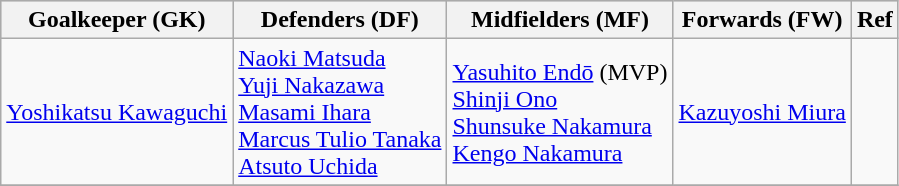<table class="wikitable" style="text-align:left; font-size:100%;">
<tr style="background:#cccccc;">
<th>Goalkeeper (GK)</th>
<th>Defenders (DF)</th>
<th>Midfielders (MF)</th>
<th>Forwards (FW)</th>
<th>Ref</th>
</tr>
<tr>
<td> <a href='#'>Yoshikatsu Kawaguchi</a></td>
<td> <a href='#'>Naoki Matsuda</a> <br> <a href='#'>Yuji Nakazawa</a> <br> <a href='#'>Masami Ihara</a> <br> <a href='#'>Marcus Tulio Tanaka</a><br> <a href='#'>Atsuto Uchida</a></td>
<td> <a href='#'>Yasuhito Endō</a> (MVP)<br> <a href='#'>Shinji Ono</a> <br> <a href='#'>Shunsuke Nakamura</a> <br> <a href='#'>Kengo Nakamura</a></td>
<td> <a href='#'>Kazuyoshi Miura</a></td>
<td></td>
</tr>
<tr>
</tr>
</table>
